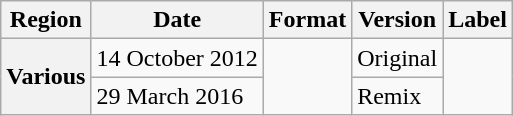<table class="wikitable plainrowheaders">
<tr>
<th scope="col">Region</th>
<th scope="col">Date</th>
<th scope="col">Format</th>
<th>Version</th>
<th scope="col">Label</th>
</tr>
<tr>
<th rowspan="2" scope="row">Various</th>
<td>14 October 2012</td>
<td rowspan="2"></td>
<td>Original</td>
<td rowspan="2" scope="row"></td>
</tr>
<tr>
<td>29 March 2016</td>
<td>Remix</td>
</tr>
</table>
